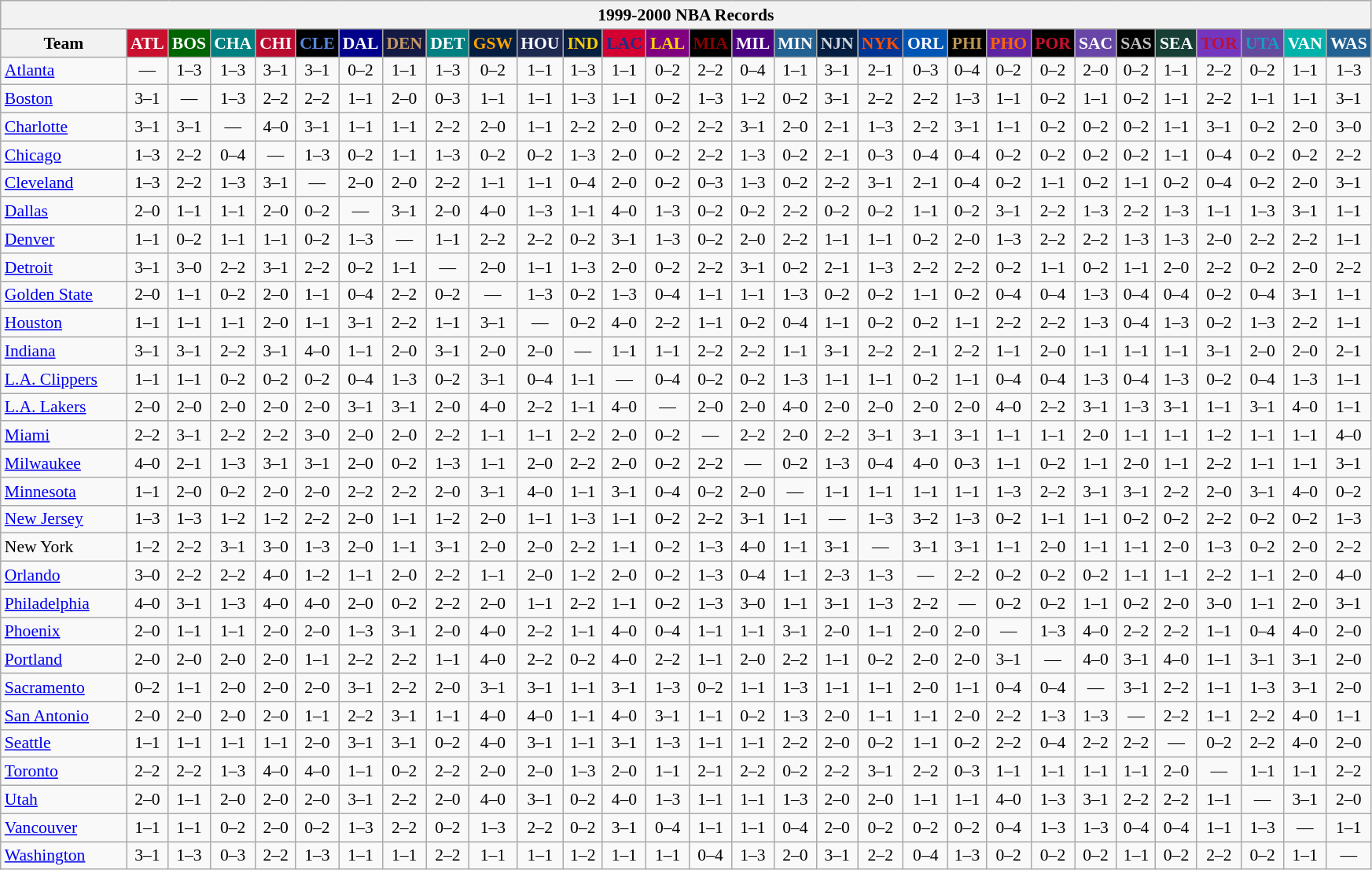<table class="wikitable" style="font-size:90%; text-align:center;">
<tr>
<th colspan=30>1999-2000 NBA Records</th>
</tr>
<tr>
<th width=100>Team</th>
<th style="background:#CA102F;color:#FFFFFF;width=35">ATL</th>
<th style="background:#006400;color:#FFFFFF;width=35">BOS</th>
<th style="background:#008080;color:#FFFFFF;width=35">CHA</th>
<th style="background:#BA0C2F;color:#FFFFFF;width=35">CHI</th>
<th style="background:#000000;color:#5787DC;width=35">CLE</th>
<th style="background:#00008B;color:#FFFFFF;width=35">DAL</th>
<th style="background:#141A44;color:#C69966;width=35">DEN</th>
<th style="background:#008080;color:#FFFFFF;width=35">DET</th>
<th style="background:#031E41;color:#FEA302;width=35">GSW</th>
<th style="background:#1D2951;color:#FFFFFF;width=35">HOU</th>
<th style="background:#081F3F;color:#FDCC04;width=35">IND</th>
<th style="background:#D40032;color:#1A2E8B;width=35">LAC</th>
<th style="background:#800080;color:#FFD700;width=35">LAL</th>
<th style="background:#000000;color:#8B0000;width=35">MIA</th>
<th style="background:#4B0082;color:#FFFFFF;width=35">MIL</th>
<th style="background:#236192;color:#FFFFFF;width=35">MIN</th>
<th style="background:#031E41;color:#CED5DD;width=35">NJN</th>
<th style="background:#003593;color:#FF4F03;width=35">NYK</th>
<th style="background:#0056B5;color:#FFFFFF;width=35">ORL</th>
<th style="background:#000000;color:#BB9754;width=35">PHI</th>
<th style="background:#5F24A0;color:#FF6303;width=35">PHO</th>
<th style="background:#000000;color:#C90F2E;width=35">POR</th>
<th style="background:#6846A8;color:#FFFFFF;width=35">SAC</th>
<th style="background:#000000;color:#C0C0C0;width=35">SAS</th>
<th style="background:#173F36;color:#FFFFFF;width=35">SEA</th>
<th style="background:#7436BF;color:#BE0F34;width=35">TOR</th>
<th style="background:#644A9C;color:#149BC7;width=35">UTA</th>
<th style="background:#00B2AA;color:#FFFFFF;width=35">VAN</th>
<th style="background:#236192;color:#FFFFFF;width=35">WAS</th>
</tr>
<tr>
<td style="text-align:left;"><a href='#'>Atlanta</a></td>
<td>—</td>
<td>1–3</td>
<td>1–3</td>
<td>3–1</td>
<td>3–1</td>
<td>0–2</td>
<td>1–1</td>
<td>1–3</td>
<td>0–2</td>
<td>1–1</td>
<td>1–3</td>
<td>1–1</td>
<td>0–2</td>
<td>2–2</td>
<td>0–4</td>
<td>1–1</td>
<td>3–1</td>
<td>2–1</td>
<td>0–3</td>
<td>0–4</td>
<td>0–2</td>
<td>0–2</td>
<td>2–0</td>
<td>0–2</td>
<td>1–1</td>
<td>2–2</td>
<td>0–2</td>
<td>1–1</td>
<td>1–3</td>
</tr>
<tr>
<td style="text-align:left;"><a href='#'>Boston</a></td>
<td>3–1</td>
<td>—</td>
<td>1–3</td>
<td>2–2</td>
<td>2–2</td>
<td>1–1</td>
<td>2–0</td>
<td>0–3</td>
<td>1–1</td>
<td>1–1</td>
<td>1–3</td>
<td>1–1</td>
<td>0–2</td>
<td>1–3</td>
<td>1–2</td>
<td>0–2</td>
<td>3–1</td>
<td>2–2</td>
<td>2–2</td>
<td>1–3</td>
<td>1–1</td>
<td>0–2</td>
<td>1–1</td>
<td>0–2</td>
<td>1–1</td>
<td>2–2</td>
<td>1–1</td>
<td>1–1</td>
<td>3–1</td>
</tr>
<tr>
<td style="text-align:left;"><a href='#'>Charlotte</a></td>
<td>3–1</td>
<td>3–1</td>
<td>—</td>
<td>4–0</td>
<td>3–1</td>
<td>1–1</td>
<td>1–1</td>
<td>2–2</td>
<td>2–0</td>
<td>1–1</td>
<td>2–2</td>
<td>2–0</td>
<td>0–2</td>
<td>2–2</td>
<td>3–1</td>
<td>2–0</td>
<td>2–1</td>
<td>1–3</td>
<td>2–2</td>
<td>3–1</td>
<td>1–1</td>
<td>0–2</td>
<td>0–2</td>
<td>0–2</td>
<td>1–1</td>
<td>3–1</td>
<td>0–2</td>
<td>2–0</td>
<td>3–0</td>
</tr>
<tr>
<td style="text-align:left;"><a href='#'>Chicago</a></td>
<td>1–3</td>
<td>2–2</td>
<td>0–4</td>
<td>—</td>
<td>1–3</td>
<td>0–2</td>
<td>1–1</td>
<td>1–3</td>
<td>0–2</td>
<td>0–2</td>
<td>1–3</td>
<td>2–0</td>
<td>0–2</td>
<td>2–2</td>
<td>1–3</td>
<td>0–2</td>
<td>2–1</td>
<td>0–3</td>
<td>0–4</td>
<td>0–4</td>
<td>0–2</td>
<td>0–2</td>
<td>0–2</td>
<td>0–2</td>
<td>1–1</td>
<td>0–4</td>
<td>0–2</td>
<td>0–2</td>
<td>2–2</td>
</tr>
<tr>
<td style="text-align:left;"><a href='#'>Cleveland</a></td>
<td>1–3</td>
<td>2–2</td>
<td>1–3</td>
<td>3–1</td>
<td>—</td>
<td>2–0</td>
<td>2–0</td>
<td>2–2</td>
<td>1–1</td>
<td>1–1</td>
<td>0–4</td>
<td>2–0</td>
<td>0–2</td>
<td>0–3</td>
<td>1–3</td>
<td>0–2</td>
<td>2–2</td>
<td>3–1</td>
<td>2–1</td>
<td>0–4</td>
<td>0–2</td>
<td>1–1</td>
<td>0–2</td>
<td>1–1</td>
<td>0–2</td>
<td>0–4</td>
<td>0–2</td>
<td>2–0</td>
<td>3–1</td>
</tr>
<tr>
<td style="text-align:left;"><a href='#'>Dallas</a></td>
<td>2–0</td>
<td>1–1</td>
<td>1–1</td>
<td>2–0</td>
<td>0–2</td>
<td>—</td>
<td>3–1</td>
<td>2–0</td>
<td>4–0</td>
<td>1–3</td>
<td>1–1</td>
<td>4–0</td>
<td>1–3</td>
<td>0–2</td>
<td>0–2</td>
<td>2–2</td>
<td>0–2</td>
<td>0–2</td>
<td>1–1</td>
<td>0–2</td>
<td>3–1</td>
<td>2–2</td>
<td>1–3</td>
<td>2–2</td>
<td>1–3</td>
<td>1–1</td>
<td>1–3</td>
<td>3–1</td>
<td>1–1</td>
</tr>
<tr>
<td style="text-align:left;"><a href='#'>Denver</a></td>
<td>1–1</td>
<td>0–2</td>
<td>1–1</td>
<td>1–1</td>
<td>0–2</td>
<td>1–3</td>
<td>—</td>
<td>1–1</td>
<td>2–2</td>
<td>2–2</td>
<td>0–2</td>
<td>3–1</td>
<td>1–3</td>
<td>0–2</td>
<td>2–0</td>
<td>2–2</td>
<td>1–1</td>
<td>1–1</td>
<td>0–2</td>
<td>2–0</td>
<td>1–3</td>
<td>2–2</td>
<td>2–2</td>
<td>1–3</td>
<td>1–3</td>
<td>2–0</td>
<td>2–2</td>
<td>2–2</td>
<td>1–1</td>
</tr>
<tr>
<td style="text-align:left;"><a href='#'>Detroit</a></td>
<td>3–1</td>
<td>3–0</td>
<td>2–2</td>
<td>3–1</td>
<td>2–2</td>
<td>0–2</td>
<td>1–1</td>
<td>—</td>
<td>2–0</td>
<td>1–1</td>
<td>1–3</td>
<td>2–0</td>
<td>0–2</td>
<td>2–2</td>
<td>3–1</td>
<td>0–2</td>
<td>2–1</td>
<td>1–3</td>
<td>2–2</td>
<td>2–2</td>
<td>0–2</td>
<td>1–1</td>
<td>0–2</td>
<td>1–1</td>
<td>2–0</td>
<td>2–2</td>
<td>0–2</td>
<td>2–0</td>
<td>2–2</td>
</tr>
<tr>
<td style="text-align:left;"><a href='#'>Golden State</a></td>
<td>2–0</td>
<td>1–1</td>
<td>0–2</td>
<td>2–0</td>
<td>1–1</td>
<td>0–4</td>
<td>2–2</td>
<td>0–2</td>
<td>—</td>
<td>1–3</td>
<td>0–2</td>
<td>1–3</td>
<td>0–4</td>
<td>1–1</td>
<td>1–1</td>
<td>1–3</td>
<td>0–2</td>
<td>0–2</td>
<td>1–1</td>
<td>0–2</td>
<td>0–4</td>
<td>0–4</td>
<td>1–3</td>
<td>0–4</td>
<td>0–4</td>
<td>0–2</td>
<td>0–4</td>
<td>3–1</td>
<td>1–1</td>
</tr>
<tr>
<td style="text-align:left;"><a href='#'>Houston</a></td>
<td>1–1</td>
<td>1–1</td>
<td>1–1</td>
<td>2–0</td>
<td>1–1</td>
<td>3–1</td>
<td>2–2</td>
<td>1–1</td>
<td>3–1</td>
<td>—</td>
<td>0–2</td>
<td>4–0</td>
<td>2–2</td>
<td>1–1</td>
<td>0–2</td>
<td>0–4</td>
<td>1–1</td>
<td>0–2</td>
<td>0–2</td>
<td>1–1</td>
<td>2–2</td>
<td>2–2</td>
<td>1–3</td>
<td>0–4</td>
<td>1–3</td>
<td>0–2</td>
<td>1–3</td>
<td>2–2</td>
<td>1–1</td>
</tr>
<tr>
<td style="text-align:left;"><a href='#'>Indiana</a></td>
<td>3–1</td>
<td>3–1</td>
<td>2–2</td>
<td>3–1</td>
<td>4–0</td>
<td>1–1</td>
<td>2–0</td>
<td>3–1</td>
<td>2–0</td>
<td>2–0</td>
<td>—</td>
<td>1–1</td>
<td>1–1</td>
<td>2–2</td>
<td>2–2</td>
<td>1–1</td>
<td>3–1</td>
<td>2–2</td>
<td>2–1</td>
<td>2–2</td>
<td>1–1</td>
<td>2–0</td>
<td>1–1</td>
<td>1–1</td>
<td>1–1</td>
<td>3–1</td>
<td>2–0</td>
<td>2–0</td>
<td>2–1</td>
</tr>
<tr>
<td style="text-align:left;"><a href='#'>L.A. Clippers</a></td>
<td>1–1</td>
<td>1–1</td>
<td>0–2</td>
<td>0–2</td>
<td>0–2</td>
<td>0–4</td>
<td>1–3</td>
<td>0–2</td>
<td>3–1</td>
<td>0–4</td>
<td>1–1</td>
<td>—</td>
<td>0–4</td>
<td>0–2</td>
<td>0–2</td>
<td>1–3</td>
<td>1–1</td>
<td>1–1</td>
<td>0–2</td>
<td>1–1</td>
<td>0–4</td>
<td>0–4</td>
<td>1–3</td>
<td>0–4</td>
<td>1–3</td>
<td>0–2</td>
<td>0–4</td>
<td>1–3</td>
<td>1–1</td>
</tr>
<tr>
<td style="text-align:left;"><a href='#'>L.A. Lakers</a></td>
<td>2–0</td>
<td>2–0</td>
<td>2–0</td>
<td>2–0</td>
<td>2–0</td>
<td>3–1</td>
<td>3–1</td>
<td>2–0</td>
<td>4–0</td>
<td>2–2</td>
<td>1–1</td>
<td>4–0</td>
<td>—</td>
<td>2–0</td>
<td>2–0</td>
<td>4–0</td>
<td>2–0</td>
<td>2–0</td>
<td>2–0</td>
<td>2–0</td>
<td>4–0</td>
<td>2–2</td>
<td>3–1</td>
<td>1–3</td>
<td>3–1</td>
<td>1–1</td>
<td>3–1</td>
<td>4–0</td>
<td>1–1</td>
</tr>
<tr>
<td style="text-align:left;"><a href='#'>Miami</a></td>
<td>2–2</td>
<td>3–1</td>
<td>2–2</td>
<td>2–2</td>
<td>3–0</td>
<td>2–0</td>
<td>2–0</td>
<td>2–2</td>
<td>1–1</td>
<td>1–1</td>
<td>2–2</td>
<td>2–0</td>
<td>0–2</td>
<td>—</td>
<td>2–2</td>
<td>2–0</td>
<td>2–2</td>
<td>3–1</td>
<td>3–1</td>
<td>3–1</td>
<td>1–1</td>
<td>1–1</td>
<td>2–0</td>
<td>1–1</td>
<td>1–1</td>
<td>1–2</td>
<td>1–1</td>
<td>1–1</td>
<td>4–0</td>
</tr>
<tr>
<td style="text-align:left;"><a href='#'>Milwaukee</a></td>
<td>4–0</td>
<td>2–1</td>
<td>1–3</td>
<td>3–1</td>
<td>3–1</td>
<td>2–0</td>
<td>0–2</td>
<td>1–3</td>
<td>1–1</td>
<td>2–0</td>
<td>2–2</td>
<td>2–0</td>
<td>0–2</td>
<td>2–2</td>
<td>—</td>
<td>0–2</td>
<td>1–3</td>
<td>0–4</td>
<td>4–0</td>
<td>0–3</td>
<td>1–1</td>
<td>0–2</td>
<td>1–1</td>
<td>2–0</td>
<td>1–1</td>
<td>2–2</td>
<td>1–1</td>
<td>1–1</td>
<td>3–1</td>
</tr>
<tr>
<td style="text-align:left;"><a href='#'>Minnesota</a></td>
<td>1–1</td>
<td>2–0</td>
<td>0–2</td>
<td>2–0</td>
<td>2–0</td>
<td>2–2</td>
<td>2–2</td>
<td>2–0</td>
<td>3–1</td>
<td>4–0</td>
<td>1–1</td>
<td>3–1</td>
<td>0–4</td>
<td>0–2</td>
<td>2–0</td>
<td>—</td>
<td>1–1</td>
<td>1–1</td>
<td>1–1</td>
<td>1–1</td>
<td>1–3</td>
<td>2–2</td>
<td>3–1</td>
<td>3–1</td>
<td>2–2</td>
<td>2–0</td>
<td>3–1</td>
<td>4–0</td>
<td>0–2</td>
</tr>
<tr>
<td style="text-align:left;"><a href='#'>New Jersey</a></td>
<td>1–3</td>
<td>1–3</td>
<td>1–2</td>
<td>1–2</td>
<td>2–2</td>
<td>2–0</td>
<td>1–1</td>
<td>1–2</td>
<td>2–0</td>
<td>1–1</td>
<td>1–3</td>
<td>1–1</td>
<td>0–2</td>
<td>2–2</td>
<td>3–1</td>
<td>1–1</td>
<td>—</td>
<td>1–3</td>
<td>3–2</td>
<td>1–3</td>
<td>0–2</td>
<td>1–1</td>
<td>1–1</td>
<td>0–2</td>
<td>0–2</td>
<td>2–2</td>
<td>0–2</td>
<td>0–2</td>
<td>1–3</td>
</tr>
<tr>
<td style="text-align:left;">New York</td>
<td>1–2</td>
<td>2–2</td>
<td>3–1</td>
<td>3–0</td>
<td>1–3</td>
<td>2–0</td>
<td>1–1</td>
<td>3–1</td>
<td>2–0</td>
<td>2–0</td>
<td>2–2</td>
<td>1–1</td>
<td>0–2</td>
<td>1–3</td>
<td>4–0</td>
<td>1–1</td>
<td>3–1</td>
<td>—</td>
<td>3–1</td>
<td>3–1</td>
<td>1–1</td>
<td>2–0</td>
<td>1–1</td>
<td>1–1</td>
<td>2–0</td>
<td>1–3</td>
<td>0–2</td>
<td>2–0</td>
<td>2–2</td>
</tr>
<tr>
<td style="text-align:left;"><a href='#'>Orlando</a></td>
<td>3–0</td>
<td>2–2</td>
<td>2–2</td>
<td>4–0</td>
<td>1–2</td>
<td>1–1</td>
<td>2–0</td>
<td>2–2</td>
<td>1–1</td>
<td>2–0</td>
<td>1–2</td>
<td>2–0</td>
<td>0–2</td>
<td>1–3</td>
<td>0–4</td>
<td>1–1</td>
<td>2–3</td>
<td>1–3</td>
<td>—</td>
<td>2–2</td>
<td>0–2</td>
<td>0–2</td>
<td>0–2</td>
<td>1–1</td>
<td>1–1</td>
<td>2–2</td>
<td>1–1</td>
<td>2–0</td>
<td>4–0</td>
</tr>
<tr>
<td style="text-align:left;"><a href='#'>Philadelphia</a></td>
<td>4–0</td>
<td>3–1</td>
<td>1–3</td>
<td>4–0</td>
<td>4–0</td>
<td>2–0</td>
<td>0–2</td>
<td>2–2</td>
<td>2–0</td>
<td>1–1</td>
<td>2–2</td>
<td>1–1</td>
<td>0–2</td>
<td>1–3</td>
<td>3–0</td>
<td>1–1</td>
<td>3–1</td>
<td>1–3</td>
<td>2–2</td>
<td>—</td>
<td>0–2</td>
<td>0–2</td>
<td>1–1</td>
<td>0–2</td>
<td>2–0</td>
<td>3–0</td>
<td>1–1</td>
<td>2–0</td>
<td>3–1</td>
</tr>
<tr>
<td style="text-align:left;"><a href='#'>Phoenix</a></td>
<td>2–0</td>
<td>1–1</td>
<td>1–1</td>
<td>2–0</td>
<td>2–0</td>
<td>1–3</td>
<td>3–1</td>
<td>2–0</td>
<td>4–0</td>
<td>2–2</td>
<td>1–1</td>
<td>4–0</td>
<td>0–4</td>
<td>1–1</td>
<td>1–1</td>
<td>3–1</td>
<td>2–0</td>
<td>1–1</td>
<td>2–0</td>
<td>2–0</td>
<td>—</td>
<td>1–3</td>
<td>4–0</td>
<td>2–2</td>
<td>2–2</td>
<td>1–1</td>
<td>0–4</td>
<td>4–0</td>
<td>2–0</td>
</tr>
<tr>
<td style="text-align:left;"><a href='#'>Portland</a></td>
<td>2–0</td>
<td>2–0</td>
<td>2–0</td>
<td>2–0</td>
<td>1–1</td>
<td>2–2</td>
<td>2–2</td>
<td>1–1</td>
<td>4–0</td>
<td>2–2</td>
<td>0–2</td>
<td>4–0</td>
<td>2–2</td>
<td>1–1</td>
<td>2–0</td>
<td>2–2</td>
<td>1–1</td>
<td>0–2</td>
<td>2–0</td>
<td>2–0</td>
<td>3–1</td>
<td>—</td>
<td>4–0</td>
<td>3–1</td>
<td>4–0</td>
<td>1–1</td>
<td>3–1</td>
<td>3–1</td>
<td>2–0</td>
</tr>
<tr>
<td style="text-align:left;"><a href='#'>Sacramento</a></td>
<td>0–2</td>
<td>1–1</td>
<td>2–0</td>
<td>2–0</td>
<td>2–0</td>
<td>3–1</td>
<td>2–2</td>
<td>2–0</td>
<td>3–1</td>
<td>3–1</td>
<td>1–1</td>
<td>3–1</td>
<td>1–3</td>
<td>0–2</td>
<td>1–1</td>
<td>1–3</td>
<td>1–1</td>
<td>1–1</td>
<td>2–0</td>
<td>1–1</td>
<td>0–4</td>
<td>0–4</td>
<td>—</td>
<td>3–1</td>
<td>2–2</td>
<td>1–1</td>
<td>1–3</td>
<td>3–1</td>
<td>2–0</td>
</tr>
<tr>
<td style="text-align:left;"><a href='#'>San Antonio</a></td>
<td>2–0</td>
<td>2–0</td>
<td>2–0</td>
<td>2–0</td>
<td>1–1</td>
<td>2–2</td>
<td>3–1</td>
<td>1–1</td>
<td>4–0</td>
<td>4–0</td>
<td>1–1</td>
<td>4–0</td>
<td>3–1</td>
<td>1–1</td>
<td>0–2</td>
<td>1–3</td>
<td>2–0</td>
<td>1–1</td>
<td>1–1</td>
<td>2–0</td>
<td>2–2</td>
<td>1–3</td>
<td>1–3</td>
<td>—</td>
<td>2–2</td>
<td>1–1</td>
<td>2–2</td>
<td>4–0</td>
<td>1–1</td>
</tr>
<tr>
<td style="text-align:left;"><a href='#'>Seattle</a></td>
<td>1–1</td>
<td>1–1</td>
<td>1–1</td>
<td>1–1</td>
<td>2–0</td>
<td>3–1</td>
<td>3–1</td>
<td>0–2</td>
<td>4–0</td>
<td>3–1</td>
<td>1–1</td>
<td>3–1</td>
<td>1–3</td>
<td>1–1</td>
<td>1–1</td>
<td>2–2</td>
<td>2–0</td>
<td>0–2</td>
<td>1–1</td>
<td>0–2</td>
<td>2–2</td>
<td>0–4</td>
<td>2–2</td>
<td>2–2</td>
<td>—</td>
<td>0–2</td>
<td>2–2</td>
<td>4–0</td>
<td>2–0</td>
</tr>
<tr>
<td style="text-align:left;"><a href='#'>Toronto</a></td>
<td>2–2</td>
<td>2–2</td>
<td>1–3</td>
<td>4–0</td>
<td>4–0</td>
<td>1–1</td>
<td>0–2</td>
<td>2–2</td>
<td>2–0</td>
<td>2–0</td>
<td>1–3</td>
<td>2–0</td>
<td>1–1</td>
<td>2–1</td>
<td>2–2</td>
<td>0–2</td>
<td>2–2</td>
<td>3–1</td>
<td>2–2</td>
<td>0–3</td>
<td>1–1</td>
<td>1–1</td>
<td>1–1</td>
<td>1–1</td>
<td>2–0</td>
<td>—</td>
<td>1–1</td>
<td>1–1</td>
<td>2–2</td>
</tr>
<tr>
<td style="text-align:left;"><a href='#'>Utah</a></td>
<td>2–0</td>
<td>1–1</td>
<td>2–0</td>
<td>2–0</td>
<td>2–0</td>
<td>3–1</td>
<td>2–2</td>
<td>2–0</td>
<td>4–0</td>
<td>3–1</td>
<td>0–2</td>
<td>4–0</td>
<td>1–3</td>
<td>1–1</td>
<td>1–1</td>
<td>1–3</td>
<td>2–0</td>
<td>2–0</td>
<td>1–1</td>
<td>1–1</td>
<td>4–0</td>
<td>1–3</td>
<td>3–1</td>
<td>2–2</td>
<td>2–2</td>
<td>1–1</td>
<td>—</td>
<td>3–1</td>
<td>2–0</td>
</tr>
<tr>
<td style="text-align:left;"><a href='#'>Vancouver</a></td>
<td>1–1</td>
<td>1–1</td>
<td>0–2</td>
<td>2–0</td>
<td>0–2</td>
<td>1–3</td>
<td>2–2</td>
<td>0–2</td>
<td>1–3</td>
<td>2–2</td>
<td>0–2</td>
<td>3–1</td>
<td>0–4</td>
<td>1–1</td>
<td>1–1</td>
<td>0–4</td>
<td>2–0</td>
<td>0–2</td>
<td>0–2</td>
<td>0–2</td>
<td>0–4</td>
<td>1–3</td>
<td>1–3</td>
<td>0–4</td>
<td>0–4</td>
<td>1–1</td>
<td>1–3</td>
<td>—</td>
<td>1–1</td>
</tr>
<tr>
<td style="text-align:left;"><a href='#'>Washington</a></td>
<td>3–1</td>
<td>1–3</td>
<td>0–3</td>
<td>2–2</td>
<td>1–3</td>
<td>1–1</td>
<td>1–1</td>
<td>2–2</td>
<td>1–1</td>
<td>1–1</td>
<td>1–2</td>
<td>1–1</td>
<td>1–1</td>
<td>0–4</td>
<td>1–3</td>
<td>2–0</td>
<td>3–1</td>
<td>2–2</td>
<td>0–4</td>
<td>1–3</td>
<td>0–2</td>
<td>0–2</td>
<td>0–2</td>
<td>1–1</td>
<td>0–2</td>
<td>2–2</td>
<td>0–2</td>
<td>1–1</td>
<td>—</td>
</tr>
</table>
